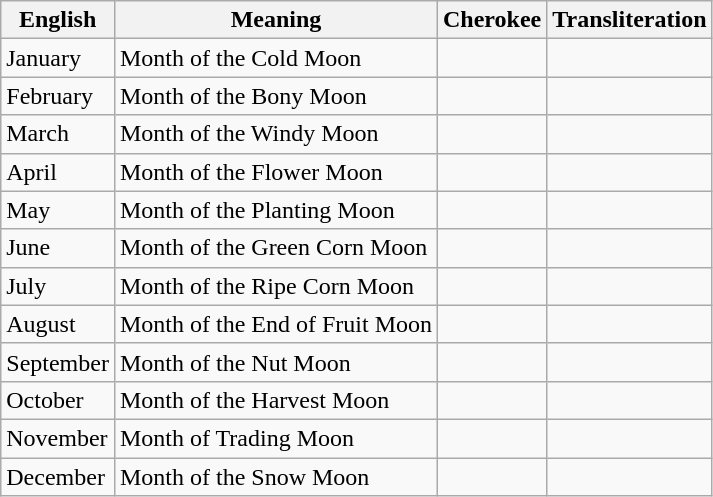<table class="wikitable sortable collapsible">
<tr>
<th>English</th>
<th>Meaning</th>
<th>Cherokee</th>
<th>Transliteration</th>
</tr>
<tr>
<td>January</td>
<td>Month of the Cold Moon</td>
<td></td>
<td></td>
</tr>
<tr>
<td>February</td>
<td>Month of the Bony Moon</td>
<td></td>
<td></td>
</tr>
<tr>
<td>March</td>
<td>Month of the Windy Moon</td>
<td></td>
<td></td>
</tr>
<tr>
<td>April</td>
<td>Month of the Flower Moon</td>
<td></td>
<td></td>
</tr>
<tr>
<td>May</td>
<td>Month of the Planting Moon</td>
<td></td>
<td></td>
</tr>
<tr>
<td>June</td>
<td>Month of the Green Corn Moon</td>
<td></td>
<td></td>
</tr>
<tr>
<td>July</td>
<td>Month of the Ripe Corn Moon</td>
<td></td>
<td></td>
</tr>
<tr>
<td>August</td>
<td>Month of the End of Fruit Moon</td>
<td></td>
<td></td>
</tr>
<tr>
<td>September</td>
<td>Month of the Nut Moon</td>
<td></td>
<td></td>
</tr>
<tr>
<td>October</td>
<td>Month of the Harvest Moon</td>
<td></td>
<td></td>
</tr>
<tr>
<td>November</td>
<td>Month of Trading Moon</td>
<td></td>
<td></td>
</tr>
<tr>
<td>December</td>
<td>Month of the Snow Moon</td>
<td></td>
<td></td>
</tr>
</table>
